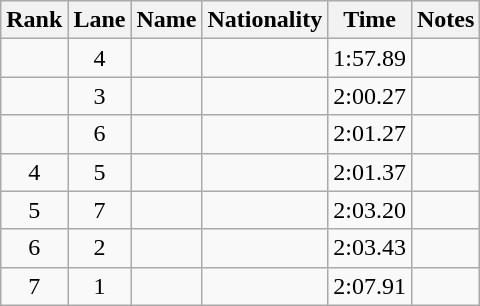<table class="wikitable sortable" style="text-align:center">
<tr>
<th>Rank</th>
<th>Lane</th>
<th>Name</th>
<th>Nationality</th>
<th>Time</th>
<th>Notes</th>
</tr>
<tr>
<td></td>
<td>4</td>
<td align=left></td>
<td align=left></td>
<td>1:57.89</td>
<td></td>
</tr>
<tr>
<td></td>
<td>3</td>
<td align=left></td>
<td align=left></td>
<td>2:00.27</td>
<td></td>
</tr>
<tr>
<td></td>
<td>6</td>
<td align=left></td>
<td align=left></td>
<td>2:01.27</td>
<td></td>
</tr>
<tr>
<td>4</td>
<td>5</td>
<td align=left></td>
<td align=left></td>
<td>2:01.37</td>
<td></td>
</tr>
<tr>
<td>5</td>
<td>7</td>
<td align=left></td>
<td align=left></td>
<td>2:03.20</td>
<td></td>
</tr>
<tr>
<td>6</td>
<td>2</td>
<td align=left></td>
<td align=left></td>
<td>2:03.43</td>
<td></td>
</tr>
<tr>
<td>7</td>
<td>1</td>
<td align=left></td>
<td align=left></td>
<td>2:07.91</td>
<td></td>
</tr>
</table>
